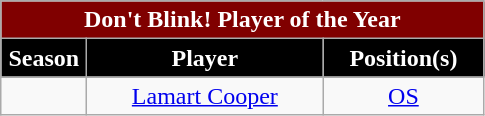<table class="wikitable sortable"==AFL return to Oklahoma City== style="text-align:center">
<tr>
<td colspan="4" style="background:maroon; color:white;"><strong>Don't Blink! Player of the Year</strong></td>
</tr>
<tr>
<th style="width:50px; background:black; color:white;">Season</th>
<th style="width:150px; background:black; color:white;">Player</th>
<th style="width:100px; background:black; color:white;">Position(s)</th>
</tr>
<tr>
<td></td>
<td><a href='#'>Lamart Cooper</a></td>
<td><a href='#'>OS</a></td>
</tr>
</table>
